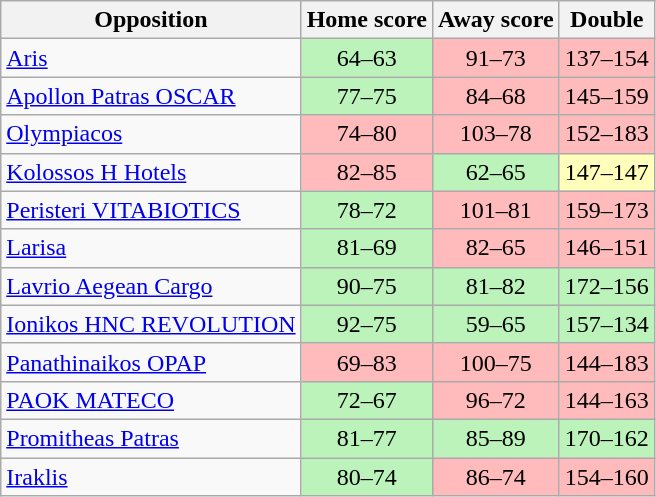<table class="wikitable" style="text-align: center;">
<tr>
<th>Opposition</th>
<th>Home score</th>
<th>Away score</th>
<th>Double</th>
</tr>
<tr>
<td align="left"><a href='#'>Aris</a></td>
<td bgcolor=#BBF3BB>64–63</td>
<td bgcolor=#FFBBBB>91–73</td>
<td bgcolor=#FFBBBB>137–154</td>
</tr>
<tr>
<td align="left"><a href='#'>Apollon Patras OSCAR</a></td>
<td bgcolor=#BBF3BB>77–75</td>
<td bgcolor=#FFBBBB>84–68</td>
<td bgcolor=#FFBBBB>145–159</td>
</tr>
<tr>
<td align="left"><a href='#'>Olympiacos</a></td>
<td bgcolor=#FFBBBB>74–80</td>
<td bgcolor=#FFBBBB>103–78</td>
<td bgcolor=#FFBBBB>152–183</td>
</tr>
<tr>
<td align="left"><a href='#'>Kolossos H Hotels</a></td>
<td bgcolor=#FFBBBB>82–85</td>
<td bgcolor=#BBF3BB>62–65</td>
<td bgcolor=#FFFFBB>147–147</td>
</tr>
<tr>
<td align="left"><a href='#'>Peristeri VITABIOTICS</a></td>
<td bgcolor=#BBF3BB>78–72</td>
<td bgcolor=#FFBBBB>101–81</td>
<td bgcolor=#FFBBBB>159–173</td>
</tr>
<tr>
<td align="left"><a href='#'>Larisa</a></td>
<td bgcolor=#BBF3BB>81–69</td>
<td bgcolor=#FFBBBB>82–65</td>
<td bgcolor=#FFBBBB>146–151</td>
</tr>
<tr>
<td align="left"><a href='#'>Lavrio Aegean Cargo</a></td>
<td bgcolor=#BBF3BB>90–75</td>
<td bgcolor=#BBF3BB>81–82</td>
<td bgcolor=#BBF3BB>172–156</td>
</tr>
<tr>
<td align="left"><a href='#'>Ionikos HNC REVOLUTION</a></td>
<td bgcolor=#BBF3BB>92–75</td>
<td bgcolor=#BBF3BB>59–65</td>
<td bgcolor=#BBF3BB>157–134</td>
</tr>
<tr>
<td align="left"><a href='#'>Panathinaikos OPAP</a></td>
<td bgcolor=#FFBBBB>69–83</td>
<td bgcolor=#FFBBBB>100–75</td>
<td bgcolor=#FFBBBB>144–183</td>
</tr>
<tr>
<td align="left"><a href='#'>PAOK MATECO</a></td>
<td bgcolor=#BBF3BB>72–67</td>
<td bgcolor=#FFBBBB>96–72</td>
<td bgcolor=#FFBBBB>144–163</td>
</tr>
<tr>
<td align="left"><a href='#'>Promitheas Patras</a></td>
<td bgcolor=#BBF3BB>81–77</td>
<td bgcolor=#BBF3BB>85–89</td>
<td bgcolor=#BBF3BB>170–162</td>
</tr>
<tr>
<td align="left"><a href='#'>Iraklis</a></td>
<td bgcolor=#BBF3BB>80–74</td>
<td bgcolor=#FFBBBB>86–74</td>
<td bgcolor=#FFBBBB>154–160</td>
</tr>
</table>
